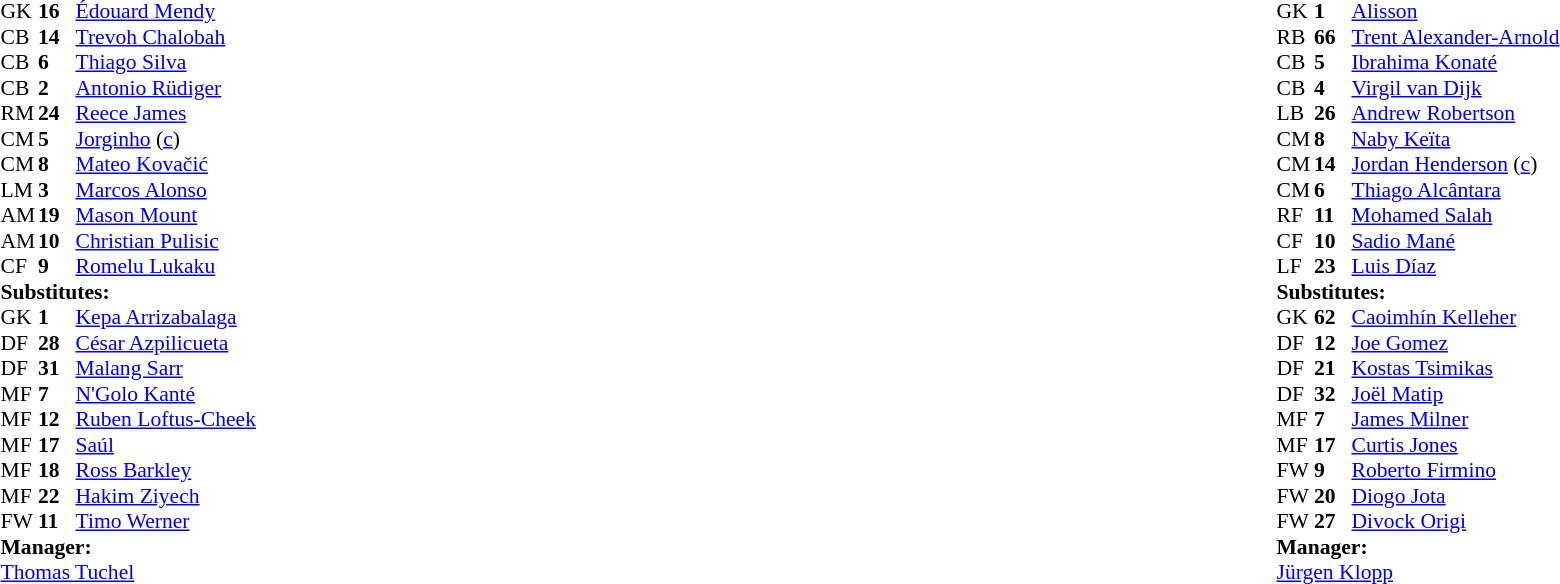<table width="100%">
<tr>
<td valign="top" width="40%"><br><table style="font-size:90%" cellspacing="0" cellpadding="0">
<tr>
<th width=25></th>
<th width=25></th>
</tr>
<tr>
<td>GK</td>
<td><strong>16</strong></td>
<td> <a href='#'>Édouard Mendy</a></td>
</tr>
<tr>
<td>CB</td>
<td><strong>14</strong></td>
<td> <a href='#'>Trevoh Chalobah</a></td>
<td></td>
<td></td>
</tr>
<tr>
<td>CB</td>
<td><strong>6</strong></td>
<td> <a href='#'>Thiago Silva</a></td>
</tr>
<tr>
<td>CB</td>
<td><strong>2</strong></td>
<td> <a href='#'>Antonio Rüdiger</a></td>
</tr>
<tr>
<td>RM</td>
<td><strong>24</strong></td>
<td> <a href='#'>Reece James</a></td>
<td></td>
</tr>
<tr>
<td>CM</td>
<td><strong>5</strong></td>
<td> <a href='#'>Jorginho</a> (<a href='#'>c</a>)</td>
</tr>
<tr>
<td>CM</td>
<td><strong>8</strong></td>
<td> <a href='#'>Mateo Kovačić</a></td>
<td></td>
<td></td>
</tr>
<tr>
<td>LM</td>
<td><strong>3</strong></td>
<td> <a href='#'>Marcos Alonso</a></td>
</tr>
<tr>
<td>AM</td>
<td><strong>19</strong></td>
<td> <a href='#'>Mason Mount</a></td>
</tr>
<tr>
<td>AM</td>
<td><strong>10</strong></td>
<td> <a href='#'>Christian Pulisic</a></td>
<td></td>
<td></td>
</tr>
<tr>
<td>CF</td>
<td><strong>9</strong></td>
<td> <a href='#'>Romelu Lukaku</a></td>
<td></td>
<td></td>
</tr>
<tr>
<td colspan=3><strong>Substitutes:</strong></td>
</tr>
<tr>
<td>GK</td>
<td><strong>1</strong></td>
<td> <a href='#'>Kepa Arrizabalaga</a></td>
</tr>
<tr>
<td>DF</td>
<td><strong>28</strong></td>
<td> <a href='#'>César Azpilicueta</a></td>
<td></td>
<td></td>
</tr>
<tr>
<td>DF</td>
<td><strong>31</strong></td>
<td> <a href='#'>Malang Sarr</a></td>
</tr>
<tr>
<td>MF</td>
<td><strong>7</strong></td>
<td> <a href='#'>N'Golo Kanté</a></td>
<td></td>
<td></td>
</tr>
<tr>
<td>MF</td>
<td><strong>12</strong></td>
<td> <a href='#'>Ruben Loftus-Cheek</a></td>
<td></td>
<td></td>
<td></td>
</tr>
<tr>
<td>MF</td>
<td><strong>17</strong></td>
<td> <a href='#'>Saúl</a></td>
</tr>
<tr>
<td>MF</td>
<td><strong>18</strong></td>
<td> <a href='#'>Ross Barkley</a></td>
<td></td>
<td></td>
<td></td>
</tr>
<tr>
<td>MF</td>
<td><strong>22</strong></td>
<td> <a href='#'>Hakim Ziyech</a></td>
<td></td>
<td></td>
</tr>
<tr>
<td>FW</td>
<td><strong>11</strong></td>
<td> <a href='#'>Timo Werner</a></td>
</tr>
<tr>
<td colspan=3><strong>Manager:</strong></td>
</tr>
<tr>
<td colspan=3> <a href='#'>Thomas Tuchel</a></td>
</tr>
</table>
</td>
<td valign="top"></td>
<td valign="top" width="50%"><br><table style="font-size:90%; margin:auto" cellspacing="0" cellpadding="0">
<tr>
<th width=25></th>
<th width=25></th>
</tr>
<tr>
<td>GK</td>
<td><strong>1</strong></td>
<td> <a href='#'>Alisson</a></td>
</tr>
<tr>
<td>RB</td>
<td><strong>66</strong></td>
<td> <a href='#'>Trent Alexander-Arnold</a></td>
</tr>
<tr>
<td>CB</td>
<td><strong>5</strong></td>
<td> <a href='#'>Ibrahima Konaté</a></td>
</tr>
<tr>
<td>CB</td>
<td><strong>4</strong></td>
<td> <a href='#'>Virgil van Dijk</a></td>
<td></td>
<td></td>
</tr>
<tr>
<td>LB</td>
<td><strong>26</strong></td>
<td> <a href='#'>Andrew Robertson</a></td>
<td></td>
<td></td>
</tr>
<tr>
<td>CM</td>
<td><strong>8</strong></td>
<td> <a href='#'>Naby Keïta</a></td>
<td></td>
<td></td>
</tr>
<tr>
<td>CM</td>
<td><strong>14</strong></td>
<td> <a href='#'>Jordan Henderson</a> (<a href='#'>c</a>)</td>
</tr>
<tr>
<td>CM</td>
<td><strong>6</strong></td>
<td> <a href='#'>Thiago Alcântara</a></td>
</tr>
<tr>
<td>RF</td>
<td><strong>11</strong></td>
<td> <a href='#'>Mohamed Salah</a></td>
<td></td>
<td></td>
</tr>
<tr>
<td>CF</td>
<td><strong>10</strong></td>
<td> <a href='#'>Sadio Mané</a></td>
</tr>
<tr>
<td>LF</td>
<td><strong>23</strong></td>
<td> <a href='#'>Luis Díaz</a></td>
<td></td>
<td></td>
</tr>
<tr>
<td colspan=3><strong>Substitutes:</strong></td>
</tr>
<tr>
<td>GK</td>
<td><strong>62</strong></td>
<td> <a href='#'>Caoimhín Kelleher</a></td>
</tr>
<tr>
<td>DF</td>
<td><strong>12</strong></td>
<td> <a href='#'>Joe Gomez</a></td>
</tr>
<tr>
<td>DF</td>
<td><strong>21</strong></td>
<td> <a href='#'>Kostas Tsimikas</a></td>
<td></td>
<td></td>
</tr>
<tr>
<td>DF</td>
<td><strong>32</strong></td>
<td> <a href='#'>Joël Matip</a></td>
<td></td>
<td></td>
</tr>
<tr>
<td>MF</td>
<td><strong>7</strong></td>
<td> <a href='#'>James Milner</a></td>
<td></td>
<td></td>
</tr>
<tr>
<td>MF</td>
<td><strong>17</strong></td>
<td> <a href='#'>Curtis Jones</a></td>
</tr>
<tr>
<td>FW</td>
<td><strong>9</strong></td>
<td> <a href='#'>Roberto Firmino</a></td>
<td></td>
<td></td>
</tr>
<tr>
<td>FW</td>
<td><strong>20</strong></td>
<td> <a href='#'>Diogo Jota</a></td>
<td></td>
<td></td>
</tr>
<tr>
<td>FW</td>
<td><strong>27</strong></td>
<td> <a href='#'>Divock Origi</a></td>
</tr>
<tr>
<td colspan=3><strong>Manager:</strong></td>
</tr>
<tr>
<td colspan=3> <a href='#'>Jürgen Klopp</a></td>
</tr>
</table>
</td>
</tr>
</table>
